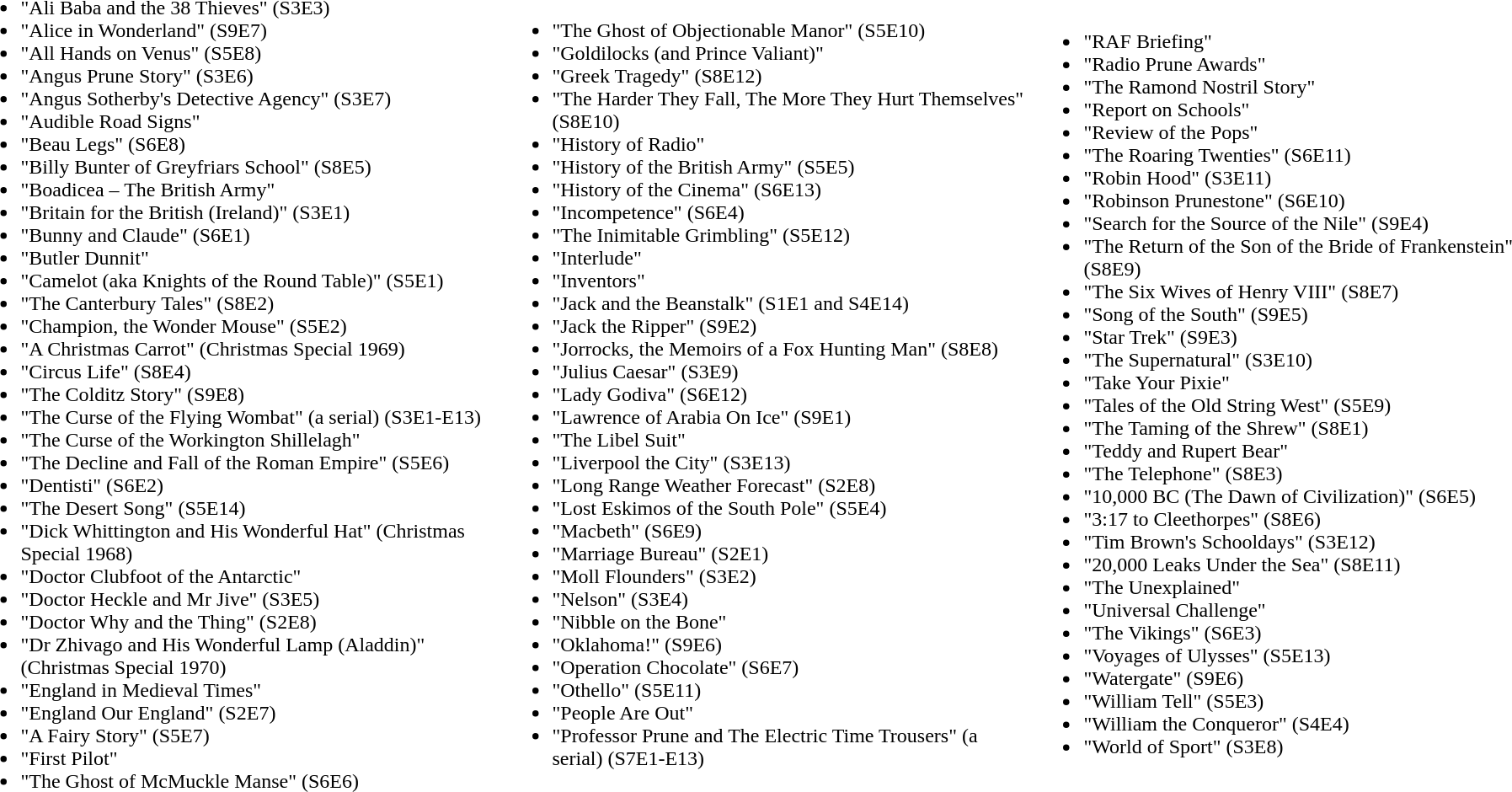<table>
<tr>
<td style="width:25%;"><br><ul><li>"Ali Baba and the 38 Thieves" (S3E3)</li><li>"Alice in Wonderland" (S9E7)</li><li>"All Hands on Venus" (S5E8)</li><li>"Angus Prune Story" (S3E6)</li><li>"Angus Sotherby's Detective Agency" (S3E7)</li><li>"Audible Road Signs"</li><li>"Beau Legs" (S6E8)</li><li>"Billy Bunter of Greyfriars School" (S8E5)</li><li>"Boadicea – The British Army"</li><li>"Britain for the British (Ireland)" (S3E1)</li><li>"Bunny and Claude" (S6E1)</li><li>"Butler Dunnit"</li><li>"Camelot (aka Knights of the Round Table)" (S5E1)</li><li>"The Canterbury Tales" (S8E2)</li><li>"Champion, the Wonder Mouse" (S5E2)</li><li>"A Christmas Carrot" (Christmas Special 1969)</li><li>"Circus Life" (S8E4)</li><li>"The Colditz Story" (S9E8)</li><li>"The Curse of the Flying Wombat" (a serial) (S3E1-E13)</li><li>"The Curse of the Workington Shillelagh"</li><li>"The Decline and Fall of the Roman Empire" (S5E6)</li><li>"Dentisti" (S6E2)</li><li>"The Desert Song" (S5E14)</li><li>"Dick Whittington and His Wonderful Hat" (Christmas Special 1968)</li><li>"Doctor Clubfoot of the Antarctic"</li><li>"Doctor Heckle and Mr Jive" (S3E5)</li><li>"Doctor Why and the Thing" (S2E8)</li><li>"Dr Zhivago and His Wonderful Lamp (Aladdin)" (Christmas Special 1970)</li><li>"England in Medieval Times"</li><li>"England Our England" (S2E7)</li><li>"A Fairy Story" (S5E7)</li><li>"First Pilot"</li><li>"The Ghost of McMuckle Manse" (S6E6)</li></ul></td>
<td style="width:25%;"><br><ul><li>"The Ghost of Objectionable Manor" (S5E10)</li><li>"Goldilocks (and Prince Valiant)"</li><li>"Greek Tragedy" (S8E12)</li><li>"The Harder They Fall, The More They Hurt Themselves" (S8E10)</li><li>"History of Radio"</li><li>"History of the British Army" (S5E5)</li><li>"History of the Cinema" (S6E13)</li><li>"Incompetence" (S6E4)</li><li>"The Inimitable Grimbling" (S5E12)</li><li>"Interlude"</li><li>"Inventors"</li><li>"Jack and the Beanstalk" (S1E1 and S4E14)</li><li>"Jack the Ripper" (S9E2)</li><li>"Jorrocks, the Memoirs of a Fox Hunting Man" (S8E8)</li><li>"Julius Caesar" (S3E9)</li><li>"Lady Godiva" (S6E12)</li><li>"Lawrence of Arabia On Ice" (S9E1)</li><li>"The Libel Suit"</li><li>"Liverpool the City" (S3E13)</li><li>"Long Range Weather Forecast" (S2E8)</li><li>"Lost Eskimos of the South Pole" (S5E4)</li><li>"Macbeth" (S6E9)</li><li>"Marriage Bureau" (S2E1)</li><li>"Moll Flounders" (S3E2)</li><li>"Nelson" (S3E4)</li><li>"Nibble on the Bone"</li><li>"Oklahoma!" (S9E6)</li><li>"Operation Chocolate" (S6E7)</li><li>"Othello" (S5E11)</li><li>"People Are Out"</li><li>"Professor Prune and The Electric Time Trousers" (a serial) (S7E1-E13)</li></ul></td>
<td style="width:25%;"><br><ul><li>"RAF Briefing"</li><li>"Radio Prune Awards"</li><li>"The Ramond Nostril Story"</li><li>"Report on Schools"</li><li>"Review of the Pops"</li><li>"The Roaring Twenties" (S6E11)</li><li>"Robin Hood" (S3E11)</li><li>"Robinson Prunestone" (S6E10)</li><li>"Search for the Source of the Nile" (S9E4)</li><li>"The Return of the Son of the Bride of Frankenstein" (S8E9)</li><li>"The Six Wives of Henry VIII" (S8E7)</li><li>"Song of the South" (S9E5)</li><li>"Star Trek" (S9E3)</li><li>"The Supernatural" (S3E10)</li><li>"Take Your Pixie"</li><li>"Tales of the Old String West" (S5E9)</li><li>"The Taming of the Shrew" (S8E1)</li><li>"Teddy and Rupert Bear"</li><li>"The Telephone" (S8E3)</li><li>"10,000 BC (The Dawn of Civilization)" (S6E5)</li><li>"3:17 to Cleethorpes" (S8E6)</li><li>"Tim Brown's Schooldays" (S3E12)</li><li>"20,000 Leaks Under the Sea" (S8E11)</li><li>"The Unexplained"</li><li>"Universal Challenge"</li><li>"The Vikings" (S6E3)</li><li>"Voyages of Ulysses" (S5E13)</li><li>"Watergate" (S9E6)</li><li>"William Tell" (S5E3)</li><li>"William the Conqueror" (S4E4)</li><li>"World of Sport" (S3E8)</li></ul></td>
</tr>
</table>
